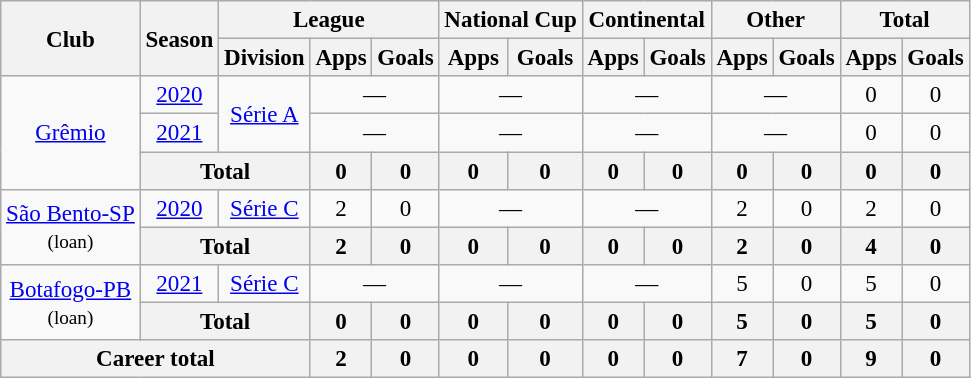<table class="wikitable" style="text-align: center; font-size:96%">
<tr>
<th rowspan="2">Club</th>
<th rowspan="2">Season</th>
<th colspan="3">League</th>
<th colspan="2">National Cup</th>
<th colspan="2">Continental</th>
<th colspan="2">Other</th>
<th colspan="2">Total</th>
</tr>
<tr>
<th>Division</th>
<th>Apps</th>
<th>Goals</th>
<th>Apps</th>
<th>Goals</th>
<th>Apps</th>
<th>Goals</th>
<th>Apps</th>
<th>Goals</th>
<th>Apps</th>
<th>Goals</th>
</tr>
<tr>
<td rowspan=3><a href='#'>Grêmio</a></td>
<td><a href='#'>2020</a></td>
<td rowspan=2><a href='#'>Série A</a></td>
<td colspan="2">—</td>
<td colspan="2">—</td>
<td colspan="2">—</td>
<td colspan="2">—</td>
<td>0</td>
<td>0</td>
</tr>
<tr>
<td><a href='#'>2021</a></td>
<td colspan="2">—</td>
<td colspan="2">—</td>
<td colspan="2">—</td>
<td colspan="2">—</td>
<td>0</td>
<td>0</td>
</tr>
<tr>
<th colspan=2>Total</th>
<th>0</th>
<th>0</th>
<th>0</th>
<th>0</th>
<th>0</th>
<th>0</th>
<th>0</th>
<th>0</th>
<th>0</th>
<th>0</th>
</tr>
<tr>
<td rowspan=2><a href='#'>São Bento-SP</a><br><small>(loan)</small></td>
<td><a href='#'>2020</a></td>
<td><a href='#'>Série C</a></td>
<td>2</td>
<td>0</td>
<td colspan="2">—</td>
<td colspan="2">—</td>
<td>2</td>
<td>0</td>
<td>2</td>
<td>0</td>
</tr>
<tr>
<th colspan=2>Total</th>
<th>2</th>
<th>0</th>
<th>0</th>
<th>0</th>
<th>0</th>
<th>0</th>
<th>2</th>
<th>0</th>
<th>4</th>
<th>0</th>
</tr>
<tr>
<td rowspan=2><a href='#'>Botafogo-PB</a><br><small>(loan)</small></td>
<td><a href='#'>2021</a></td>
<td><a href='#'>Série C</a></td>
<td colspan="2">—</td>
<td colspan="2">—</td>
<td colspan="2">—</td>
<td>5</td>
<td>0</td>
<td>5</td>
<td>0</td>
</tr>
<tr>
<th colspan=2>Total</th>
<th>0</th>
<th>0</th>
<th>0</th>
<th>0</th>
<th>0</th>
<th>0</th>
<th>5</th>
<th>0</th>
<th>5</th>
<th>0</th>
</tr>
<tr>
<th colspan="3"><strong>Career total</strong></th>
<th>2</th>
<th>0</th>
<th>0</th>
<th>0</th>
<th>0</th>
<th>0</th>
<th>7</th>
<th>0</th>
<th>9</th>
<th>0</th>
</tr>
</table>
